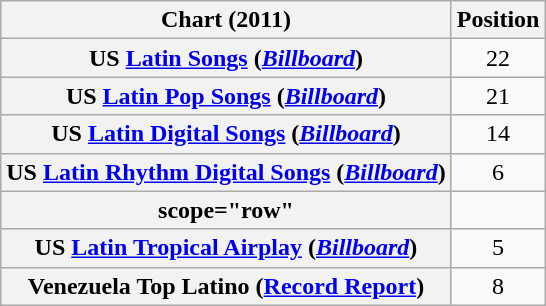<table class="wikitable plainrowheaders" style="text-align:center;">
<tr>
<th scope="col">Chart (2011)</th>
<th scope="col">Position</th>
</tr>
<tr>
<th scope="row">US <a href='#'>Latin Songs</a> (<em><a href='#'>Billboard</a></em>)</th>
<td style="text-align:center;">22</td>
</tr>
<tr>
<th scope="row">US <a href='#'>Latin Pop Songs</a> (<em><a href='#'>Billboard</a></em>)</th>
<td style="text-align:center;">21</td>
</tr>
<tr>
<th scope="row">US <a href='#'>Latin Digital Songs</a> (<em><a href='#'>Billboard</a></em>)</th>
<td style="text-align:center;">14</td>
</tr>
<tr>
<th scope="row">US <a href='#'>Latin Rhythm Digital Songs</a> (<em><a href='#'>Billboard</a></em>)</th>
<td style="text-align:center;">6</td>
</tr>
<tr>
<th>scope="row"</th>
</tr>
<tr>
<th scope="row">US <a href='#'>Latin Tropical Airplay</a> (<em><a href='#'>Billboard</a></em>)</th>
<td style="text-align:center;">5</td>
</tr>
<tr>
<th scope="row">Venezuela Top Latino (<a href='#'>Record Report</a>)</th>
<td style="text-align:center;">8</td>
</tr>
</table>
